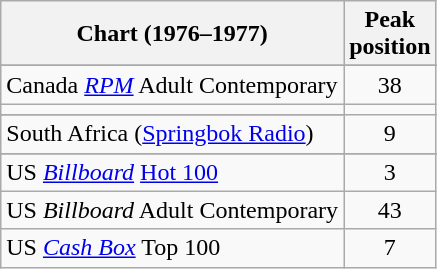<table class="wikitable sortable">
<tr>
<th align="left">Chart (1976–1977)</th>
<th align="left">Peak<br>position</th>
</tr>
<tr>
</tr>
<tr>
<td>Canada <em><a href='#'>RPM</a></em> Adult Contemporary</td>
<td style="text-align:center;">38</td>
</tr>
<tr>
<td></td>
</tr>
<tr>
</tr>
<tr>
<td>South Africa (<a href='#'>Springbok Radio</a>)</td>
<td align="center">9</td>
</tr>
<tr>
</tr>
<tr>
</tr>
<tr>
<td>US <em><a href='#'>Billboard</a></em> <a href='#'>Hot 100</a></td>
<td style="text-align:center;">3</td>
</tr>
<tr>
<td>US <em>Billboard</em> Adult Contemporary</td>
<td style="text-align:center;">43</td>
</tr>
<tr>
<td>US <em><a href='#'>Cash Box</a></em> Top 100</td>
<td style="text-align:center;">7</td>
</tr>
</table>
